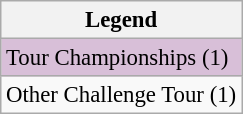<table class="wikitable" style="font-size:95%;">
<tr>
<th>Legend</th>
</tr>
<tr style="background:thistle;">
<td>Tour Championships (1)</td>
</tr>
<tr>
<td>Other Challenge Tour (1)</td>
</tr>
</table>
